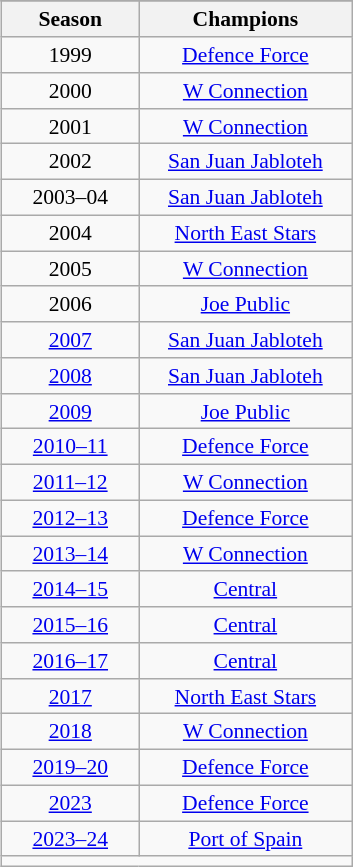<table class="wikitable collapsible" style="text-align:center;margin-left:1em;float:right; font-size:90%">
<tr>
</tr>
<tr>
<th width="85">Season</th>
<th width="135">Champions</th>
</tr>
<tr>
<td align="center">1999</td>
<td><a href='#'>Defence Force</a></td>
</tr>
<tr>
<td align="center">2000</td>
<td><a href='#'>W Connection</a></td>
</tr>
<tr>
<td align="center">2001</td>
<td><a href='#'>W Connection</a></td>
</tr>
<tr>
<td align="center">2002</td>
<td><a href='#'>San Juan Jabloteh</a></td>
</tr>
<tr>
<td align="center">2003–04</td>
<td><a href='#'>San Juan Jabloteh</a></td>
</tr>
<tr>
<td align="center">2004</td>
<td><a href='#'>North East Stars</a></td>
</tr>
<tr>
<td align="center">2005</td>
<td><a href='#'>W Connection</a></td>
</tr>
<tr>
<td align="center">2006</td>
<td><a href='#'>Joe Public</a></td>
</tr>
<tr>
<td align="center"><a href='#'>2007</a></td>
<td><a href='#'>San Juan Jabloteh</a></td>
</tr>
<tr>
<td align="center"><a href='#'>2008</a></td>
<td><a href='#'>San Juan Jabloteh</a></td>
</tr>
<tr>
<td align="center"><a href='#'>2009</a></td>
<td><a href='#'>Joe Public</a></td>
</tr>
<tr>
<td align="center"><a href='#'>2010–11</a></td>
<td><a href='#'>Defence Force</a></td>
</tr>
<tr>
<td align="center"><a href='#'>2011–12</a></td>
<td><a href='#'>W Connection</a></td>
</tr>
<tr>
<td align="center"><a href='#'>2012–13</a></td>
<td><a href='#'>Defence Force</a></td>
</tr>
<tr>
<td align="center"><a href='#'>2013–14</a></td>
<td><a href='#'>W Connection</a></td>
</tr>
<tr>
<td align="center"><a href='#'>2014–15</a></td>
<td><a href='#'>Central</a></td>
</tr>
<tr>
<td align="center"><a href='#'>2015–16</a></td>
<td><a href='#'>Central</a></td>
</tr>
<tr>
<td align="center"><a href='#'>2016–17</a></td>
<td><a href='#'>Central</a></td>
</tr>
<tr>
<td align="center"><a href='#'>2017</a></td>
<td><a href='#'>North East Stars</a></td>
</tr>
<tr>
<td align="center"><a href='#'>2018</a></td>
<td><a href='#'>W Connection</a></td>
</tr>
<tr>
<td align="center"><a href='#'>2019–20</a></td>
<td><a href='#'>Defence Force</a></td>
</tr>
<tr>
<td align="center"><a href='#'>2023</a></td>
<td><a href='#'>Defence Force</a></td>
</tr>
<tr>
<td align="center"><a href='#'>2023–24</a></td>
<td><a href='#'>Port of Spain</a></td>
</tr>
<tr>
<td align="center" colspan="3"></td>
</tr>
</table>
